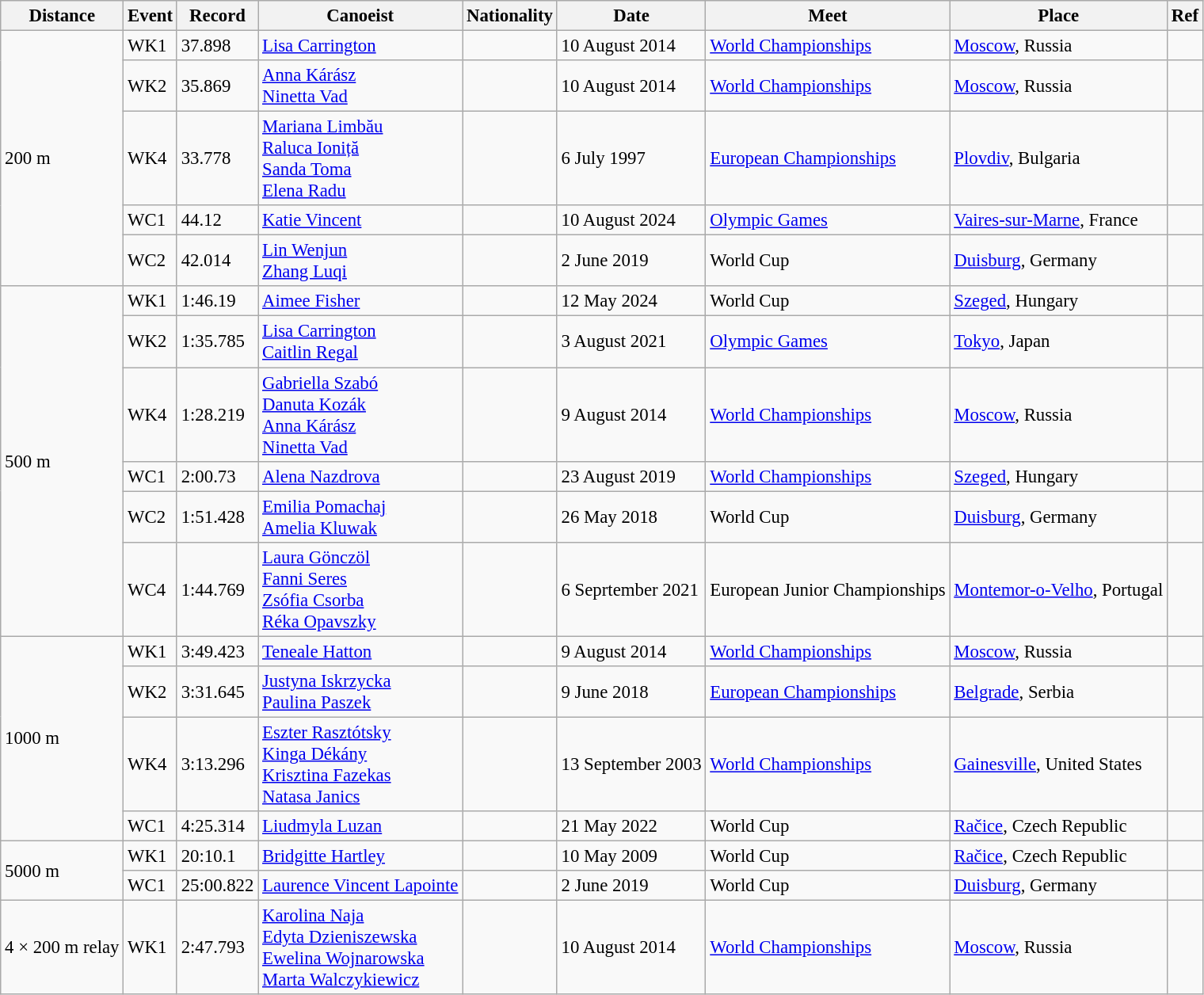<table class="wikitable" style="font-size:95%; text-align:left;">
<tr>
<th>Distance</th>
<th>Event</th>
<th>Record</th>
<th>Canoeist</th>
<th>Nationality</th>
<th>Date</th>
<th>Meet</th>
<th>Place</th>
<th>Ref</th>
</tr>
<tr>
<td rowspan=5>200 m</td>
<td>WK1</td>
<td>37.898</td>
<td><a href='#'>Lisa Carrington</a></td>
<td></td>
<td>10 August 2014</td>
<td><a href='#'>World Championships</a></td>
<td><a href='#'>Moscow</a>, Russia</td>
<td></td>
</tr>
<tr>
<td>WK2</td>
<td>35.869</td>
<td><a href='#'>Anna Kárász</a><br><a href='#'>Ninetta Vad</a></td>
<td></td>
<td>10 August 2014</td>
<td><a href='#'>World Championships</a></td>
<td><a href='#'>Moscow</a>, Russia</td>
<td></td>
</tr>
<tr>
<td>WK4</td>
<td>33.778</td>
<td><a href='#'>Mariana Limbău</a><br><a href='#'>Raluca Ioniță</a><br><a href='#'>Sanda Toma</a><br><a href='#'>Elena Radu</a></td>
<td></td>
<td>6 July 1997</td>
<td><a href='#'>European Championships</a></td>
<td><a href='#'>Plovdiv</a>, Bulgaria</td>
<td></td>
</tr>
<tr>
<td>WC1</td>
<td>44.12</td>
<td><a href='#'>Katie Vincent</a></td>
<td></td>
<td>10 August 2024</td>
<td><a href='#'>Olympic Games</a></td>
<td><a href='#'>Vaires-sur-Marne</a>, France</td>
<td></td>
</tr>
<tr>
<td>WC2</td>
<td>42.014</td>
<td><a href='#'>Lin Wenjun</a><br><a href='#'>Zhang Luqi</a></td>
<td></td>
<td>2 June 2019</td>
<td>World Cup</td>
<td><a href='#'>Duisburg</a>, Germany</td>
<td></td>
</tr>
<tr>
<td rowspan=6>500 m</td>
<td>WK1</td>
<td>1:46.19</td>
<td><a href='#'>Aimee Fisher</a></td>
<td></td>
<td>12 May 2024</td>
<td>World Cup</td>
<td><a href='#'>Szeged</a>, Hungary</td>
<td></td>
</tr>
<tr>
<td>WK2</td>
<td>1:35.785</td>
<td><a href='#'>Lisa Carrington</a><br><a href='#'>Caitlin Regal</a></td>
<td></td>
<td>3 August 2021</td>
<td><a href='#'>Olympic Games</a></td>
<td><a href='#'>Tokyo</a>, Japan</td>
<td></td>
</tr>
<tr>
<td>WK4</td>
<td>1:28.219</td>
<td><a href='#'>Gabriella Szabó</a><br><a href='#'>Danuta Kozák</a><br><a href='#'>Anna Kárász</a><br><a href='#'>Ninetta Vad</a></td>
<td></td>
<td>9 August 2014</td>
<td><a href='#'>World Championships</a></td>
<td><a href='#'>Moscow</a>, Russia</td>
<td></td>
</tr>
<tr>
<td>WC1</td>
<td>2:00.73</td>
<td><a href='#'>Alena Nazdrova</a></td>
<td></td>
<td>23 August 2019</td>
<td><a href='#'>World Championships</a></td>
<td><a href='#'>Szeged</a>, Hungary</td>
<td></td>
</tr>
<tr>
<td>WC2</td>
<td>1:51.428</td>
<td><a href='#'>Emilia Pomachaj</a><br><a href='#'>Amelia Kluwak</a></td>
<td></td>
<td>26 May 2018</td>
<td>World Cup</td>
<td><a href='#'>Duisburg</a>, Germany</td>
<td></td>
</tr>
<tr>
<td>WC4</td>
<td>1:44.769</td>
<td><a href='#'>Laura Gönczöl</a><br><a href='#'>Fanni Seres</a><br><a href='#'>Zsófia Csorba</a><br><a href='#'>Réka Opavszky</a></td>
<td></td>
<td>6 Seprtember 2021</td>
<td>European Junior Championships</td>
<td><a href='#'>Montemor-o-Velho</a>, Portugal</td>
<td></td>
</tr>
<tr>
<td rowspan=4>1000 m</td>
<td>WK1</td>
<td>3:49.423</td>
<td><a href='#'>Teneale Hatton</a></td>
<td></td>
<td>9 August 2014</td>
<td><a href='#'>World Championships</a></td>
<td><a href='#'>Moscow</a>, Russia</td>
<td></td>
</tr>
<tr>
<td>WK2</td>
<td>3:31.645</td>
<td><a href='#'>Justyna Iskrzycka</a><br><a href='#'>Paulina Paszek</a></td>
<td></td>
<td>9 June 2018</td>
<td><a href='#'>European Championships</a></td>
<td><a href='#'>Belgrade</a>, Serbia</td>
<td></td>
</tr>
<tr>
<td>WK4</td>
<td>3:13.296</td>
<td><a href='#'>Eszter Rasztótsky</a><br><a href='#'>Kinga Dékány</a><br><a href='#'>Krisztina Fazekas</a><br><a href='#'>Natasa Janics</a></td>
<td></td>
<td>13 September 2003</td>
<td><a href='#'>World Championships</a></td>
<td><a href='#'>Gainesville</a>, United States</td>
<td></td>
</tr>
<tr>
<td>WC1</td>
<td>4:25.314</td>
<td><a href='#'>Liudmyla Luzan</a></td>
<td></td>
<td>21 May 2022</td>
<td>World Cup</td>
<td><a href='#'>Račice</a>, Czech Republic</td>
<td></td>
</tr>
<tr>
<td rowspan=2>5000 m</td>
<td>WK1</td>
<td>20:10.1</td>
<td><a href='#'>Bridgitte Hartley</a></td>
<td></td>
<td>10 May 2009</td>
<td>World Cup</td>
<td><a href='#'>Račice</a>, Czech Republic</td>
<td></td>
</tr>
<tr>
<td>WC1</td>
<td>25:00.822</td>
<td><a href='#'>Laurence Vincent Lapointe</a></td>
<td></td>
<td>2 June 2019</td>
<td>World Cup</td>
<td><a href='#'>Duisburg</a>, Germany</td>
<td></td>
</tr>
<tr>
<td>4 × 200 m relay</td>
<td>WK1</td>
<td>2:47.793</td>
<td><a href='#'>Karolina Naja</a><br><a href='#'>Edyta Dzieniszewska</a><br><a href='#'>Ewelina Wojnarowska</a><br><a href='#'>Marta Walczykiewicz</a></td>
<td></td>
<td>10 August 2014</td>
<td><a href='#'>World Championships</a></td>
<td><a href='#'>Moscow</a>, Russia</td>
<td></td>
</tr>
</table>
